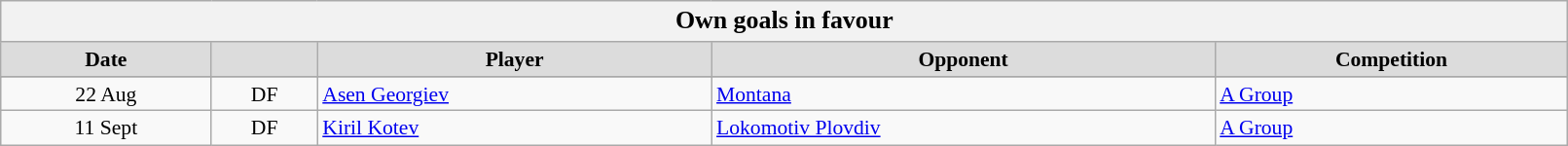<table class="wikitable"  style="font-size:90%; width:85%;">
<tr>
<th colspan="5" style="font-size:120%">Own goals in favour</th>
</tr>
<tr>
<th style="background:#dcdcdc;">Date</th>
<th style="background:#dcdcdc;"></th>
<th style="background:#dcdcdc;">Player</th>
<th style="background:#dcdcdc;">Opponent</th>
<th style="background:#dcdcdc;">Competition</th>
</tr>
<tr>
</tr>
<tr>
<td style="text-align:center;">22 Aug</td>
<td style="text-align:center;">DF</td>
<td> <a href='#'>Asen Georgiev</a></td>
<td><a href='#'>Montana</a></td>
<td><a href='#'>A Group</a></td>
</tr>
<tr>
<td style="text-align:center;">11 Sept</td>
<td style="text-align:center;">DF</td>
<td> <a href='#'>Kiril Kotev</a></td>
<td><a href='#'>Lokomotiv Plovdiv</a></td>
<td><a href='#'>A Group</a></td>
</tr>
</table>
